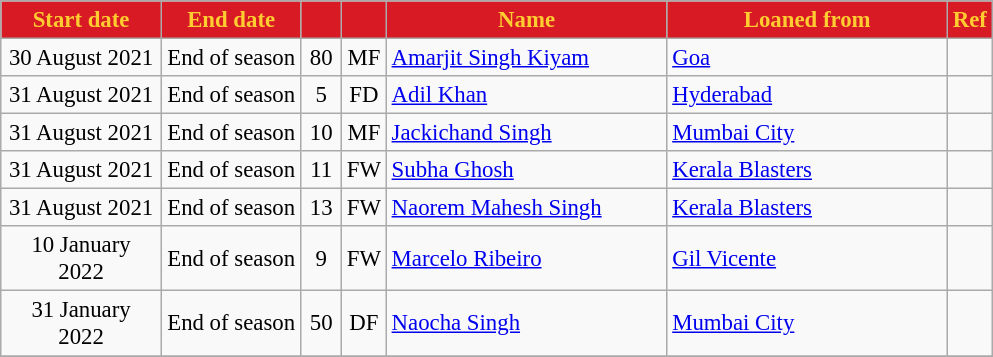<table class="wikitable" style="text-align:center; font-size:95%">
<tr>
<th style="background:#d71a23; color:#ffcd31; text-align:center; width:100px;">Start date</th>
<th style="background:#d71a23; color:#ffcd31; text-align:center; width:86px;">End date</th>
<th style="background:#d71a23; color:#ffcd31; text-align:center; width:20px;"></th>
<th style="background:#d71a23; color:#ffcd31; text-align:center; width:20px;"></th>
<th style="background:#d71a23; color:#ffcd31; text-align:center; width:180px;">Name</th>
<th style="background:#d71a23; color:#ffcd31; text-align:center; width:180px;">Loaned from</th>
<th style="background:#d71a23; color:#ffcd31; text-align:center; width:20px;">Ref</th>
</tr>
<tr>
<td>30 August 2021</td>
<td>End of season</td>
<td>80</td>
<td>MF</td>
<td style="text-align:left"> <a href='#'>Amarjit Singh Kiyam</a></td>
<td style="text-align:left"> <a href='#'>Goa</a></td>
<td></td>
</tr>
<tr>
<td>31 August 2021</td>
<td>End of season</td>
<td>5</td>
<td>FD</td>
<td style="text-align:left"> <a href='#'>Adil Khan</a></td>
<td style="text-align:left"> <a href='#'>Hyderabad</a></td>
<td></td>
</tr>
<tr>
<td>31 August 2021</td>
<td>End of season</td>
<td>10</td>
<td>MF</td>
<td style="text-align:left"> <a href='#'>Jackichand Singh</a></td>
<td style="text-align:left"> <a href='#'>Mumbai City</a></td>
<td></td>
</tr>
<tr>
<td>31 August 2021</td>
<td>End of season</td>
<td>11</td>
<td>FW</td>
<td style="text-align:left"> <a href='#'>Subha Ghosh</a></td>
<td style="text-align:left"> <a href='#'>Kerala Blasters</a></td>
<td></td>
</tr>
<tr>
<td>31 August 2021</td>
<td>End of season</td>
<td>13</td>
<td>FW</td>
<td style="text-align:left"> <a href='#'>Naorem Mahesh Singh</a></td>
<td style="text-align:left"> <a href='#'>Kerala Blasters</a></td>
<td></td>
</tr>
<tr>
<td>10 January 2022</td>
<td>End of season</td>
<td>9</td>
<td>FW</td>
<td style="text-align:left"> <a href='#'>Marcelo Ribeiro</a></td>
<td style="text-align:left"> <a href='#'>Gil Vicente</a></td>
<td></td>
</tr>
<tr>
<td>31 January 2022</td>
<td>End of season</td>
<td>50</td>
<td>DF</td>
<td style="text-align:left"> <a href='#'>Naocha Singh</a></td>
<td style="text-align:left"> <a href='#'>Mumbai City</a></td>
<td></td>
</tr>
<tr>
</tr>
</table>
